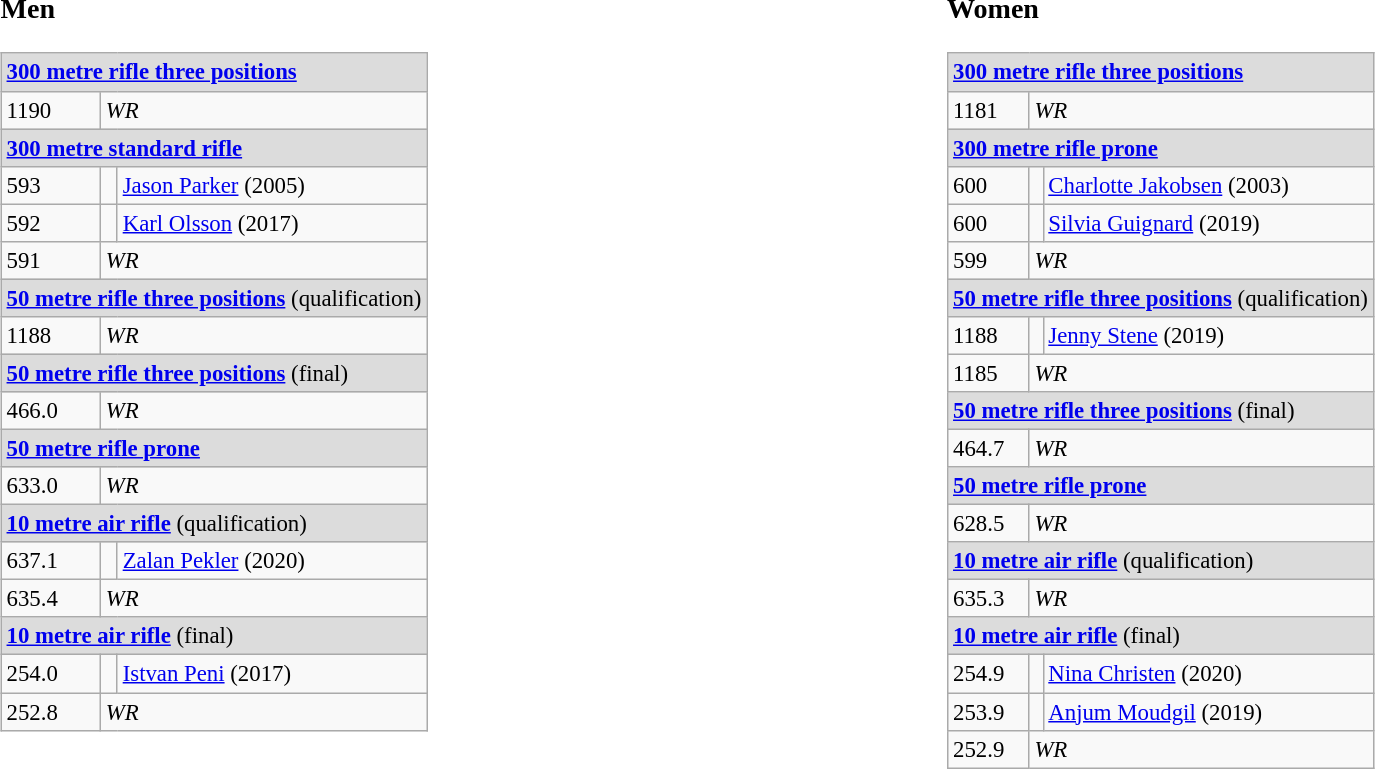<table style="border: none; width: 100%">
<tr>
<td style="vertical-align: top; width: 50%"><br><h3>Men</h3><table class="wikitable" style="font-size: 95%">
<tr>
<td colspan=3 style="background: #dcdcdc"><strong><a href='#'>300 metre rifle three positions</a></strong></td>
</tr>
<tr>
<td>1190</td>
<td colspan=2><em>WR</em></td>
</tr>
<tr>
<td colspan=3 style="background: #dcdcdc"><strong><a href='#'>300 metre standard rifle</a></strong></td>
</tr>
<tr>
<td>593</td>
<td></td>
<td><a href='#'>Jason Parker</a> (2005)</td>
</tr>
<tr>
<td>592</td>
<td></td>
<td><a href='#'>Karl Olsson</a> (2017)</td>
</tr>
<tr>
<td>591</td>
<td colspan=2><em>WR</em></td>
</tr>
<tr>
<td colspan=3 style="background: #dcdcdc"><strong><a href='#'>50 metre rifle three positions</a></strong> (qualification)</td>
</tr>
<tr>
<td>1188</td>
<td colspan=2><em>WR</em></td>
</tr>
<tr>
<td colspan=3 style="background: #dcdcdc"><strong><a href='#'>50 metre rifle three positions</a></strong> (final)</td>
</tr>
<tr>
<td>466.0</td>
<td colspan=2><em>WR</em></td>
</tr>
<tr>
<td colspan=3 style="background: #dcdcdc"><strong><a href='#'>50 metre rifle prone</a></strong></td>
</tr>
<tr>
<td>633.0</td>
<td colspan=2><em>WR</em></td>
</tr>
<tr>
<td colspan=3 style="background: #dcdcdc"><strong><a href='#'>10 metre air rifle</a></strong> (qualification)</td>
</tr>
<tr>
<td>637.1</td>
<td></td>
<td><a href='#'>Zalan Pekler</a> (2020)</td>
</tr>
<tr>
<td>635.4</td>
<td colspan=2><em>WR</em></td>
</tr>
<tr>
<td colspan=3 style="background: #dcdcdc"><strong><a href='#'>10 metre air rifle</a></strong> (final)</td>
</tr>
<tr>
<td>254.0</td>
<td></td>
<td><a href='#'>Istvan Peni</a> (2017)</td>
</tr>
<tr>
<td>252.8</td>
<td colspan=2><em>WR</em></td>
</tr>
</table>
</td>
<td style="vertical-align: top; width: 50%"><br><h3>Women</h3><table class="wikitable" style="font-size: 95%">
<tr>
<td colspan=3 style="background: #dcdcdc"><strong><a href='#'>300 metre rifle three positions</a></strong></td>
</tr>
<tr>
<td>1181</td>
<td colspan=2><em>WR</em></td>
</tr>
<tr>
<td colspan=3 style="background: #dcdcdc"><strong><a href='#'>300 metre rifle prone</a></strong></td>
</tr>
<tr>
<td>600</td>
<td></td>
<td><a href='#'>Charlotte Jakobsen</a> (2003)</td>
</tr>
<tr>
<td>600</td>
<td></td>
<td><a href='#'>Silvia Guignard</a> (2019)</td>
</tr>
<tr>
<td>599</td>
<td colspan=2><em>WR</em></td>
</tr>
<tr>
<td colspan=3 style="background: #dcdcdc"><strong><a href='#'>50 metre rifle three positions</a></strong> (qualification)</td>
</tr>
<tr>
<td>1188</td>
<td></td>
<td><a href='#'>Jenny Stene</a> (2019)</td>
</tr>
<tr>
<td>1185</td>
<td colspan=2><em>WR</em></td>
</tr>
<tr>
<td colspan=3 style="background: #dcdcdc"><strong><a href='#'>50 metre rifle three positions</a></strong> (final)</td>
</tr>
<tr>
<td>464.7</td>
<td colspan=2><em>WR </em></td>
</tr>
<tr>
<td colspan=3 style="background: #dcdcdc"><strong><a href='#'>50 metre rifle prone</a></strong></td>
</tr>
<tr>
<td>628.5</td>
<td colspan=2><em>WR</em></td>
</tr>
<tr>
<td colspan=3 style="background: #dcdcdc"><strong><a href='#'>10 metre air rifle</a></strong> (qualification)</td>
</tr>
<tr>
<td>635.3</td>
<td colspan=2><em>WR</em></td>
</tr>
<tr>
<td colspan=3 style="background: #dcdcdc"><strong><a href='#'>10 metre air rifle</a></strong> (final)</td>
</tr>
<tr>
<td>254.9</td>
<td></td>
<td><a href='#'>Nina Christen</a> (2020)</td>
</tr>
<tr>
<td>253.9</td>
<td></td>
<td><a href='#'>Anjum Moudgil</a> (2019)</td>
</tr>
<tr>
<td>252.9</td>
<td colspan=2><em>WR </em></td>
</tr>
</table>
</td>
</tr>
</table>
